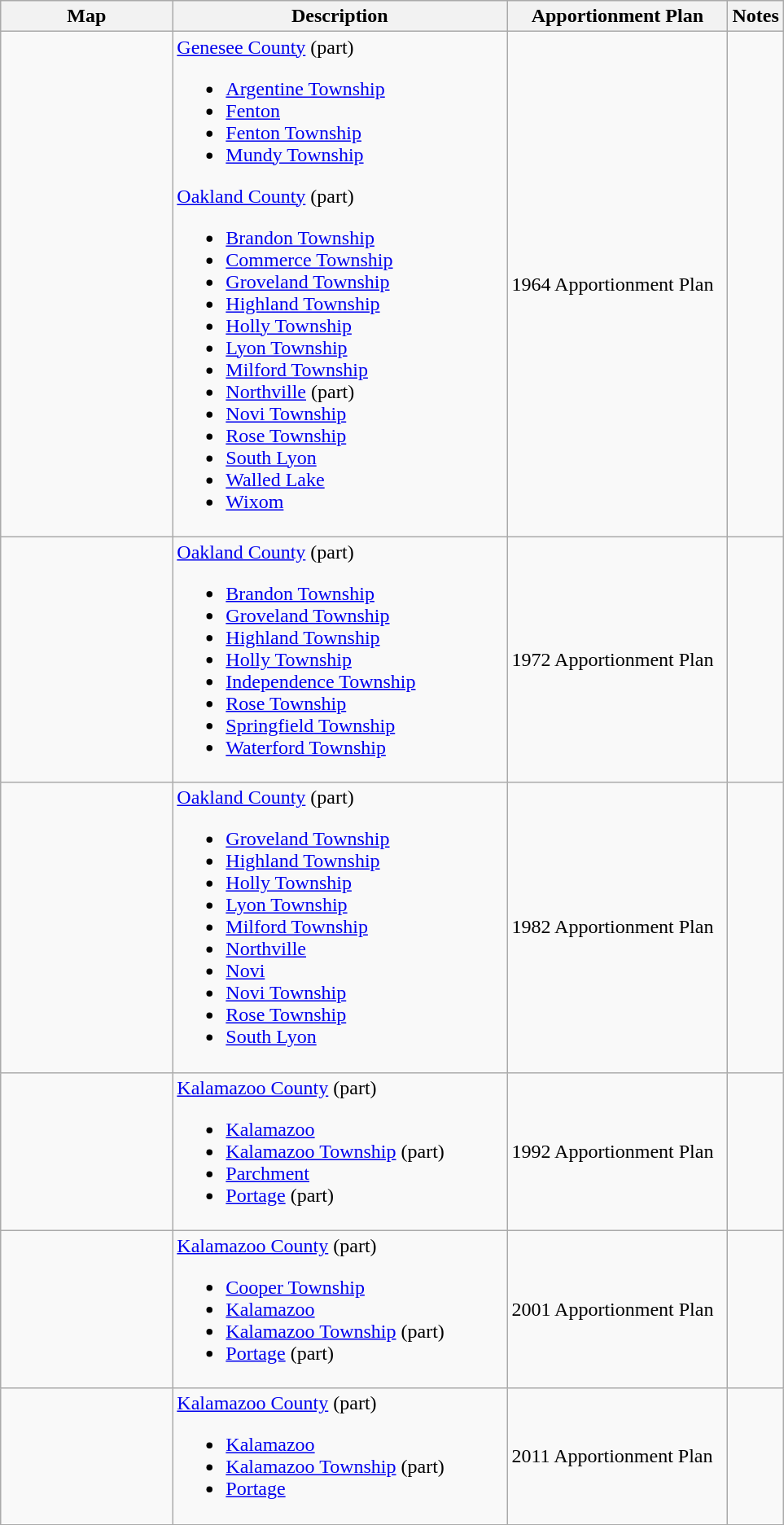<table class="wikitable sortable">
<tr>
<th style="width:100pt;">Map</th>
<th style="width:200pt;">Description</th>
<th style="width:130pt;">Apportionment Plan</th>
<th style="width:15pt;">Notes</th>
</tr>
<tr>
<td></td>
<td><a href='#'>Genesee County</a> (part)<br><ul><li><a href='#'>Argentine Township</a></li><li><a href='#'>Fenton</a></li><li><a href='#'>Fenton Township</a></li><li><a href='#'>Mundy Township</a></li></ul><a href='#'>Oakland County</a> (part)<ul><li><a href='#'>Brandon Township</a></li><li><a href='#'>Commerce Township</a></li><li><a href='#'>Groveland Township</a></li><li><a href='#'>Highland Township</a></li><li><a href='#'>Holly Township</a></li><li><a href='#'>Lyon Township</a></li><li><a href='#'>Milford Township</a></li><li><a href='#'>Northville</a> (part)</li><li><a href='#'>Novi Township</a></li><li><a href='#'>Rose Township</a></li><li><a href='#'>South Lyon</a></li><li><a href='#'>Walled Lake</a></li><li><a href='#'>Wixom</a></li></ul></td>
<td>1964 Apportionment Plan</td>
<td></td>
</tr>
<tr>
<td></td>
<td><a href='#'>Oakland County</a> (part)<br><ul><li><a href='#'>Brandon Township</a></li><li><a href='#'>Groveland Township</a></li><li><a href='#'>Highland Township</a></li><li><a href='#'>Holly Township</a></li><li><a href='#'>Independence Township</a></li><li><a href='#'>Rose Township</a></li><li><a href='#'>Springfield Township</a></li><li><a href='#'>Waterford Township</a></li></ul></td>
<td>1972 Apportionment Plan</td>
<td></td>
</tr>
<tr>
<td></td>
<td><a href='#'>Oakland County</a> (part)<br><ul><li><a href='#'>Groveland Township</a></li><li><a href='#'>Highland Township</a></li><li><a href='#'>Holly Township</a></li><li><a href='#'>Lyon Township</a></li><li><a href='#'>Milford Township</a></li><li><a href='#'>Northville</a></li><li><a href='#'>Novi</a></li><li><a href='#'>Novi Township</a></li><li><a href='#'>Rose Township</a></li><li><a href='#'>South Lyon</a></li></ul></td>
<td>1982 Apportionment Plan</td>
<td></td>
</tr>
<tr>
<td></td>
<td><a href='#'>Kalamazoo County</a> (part)<br><ul><li><a href='#'>Kalamazoo</a></li><li><a href='#'>Kalamazoo Township</a> (part)</li><li><a href='#'>Parchment</a></li><li><a href='#'>Portage</a> (part)</li></ul></td>
<td>1992 Apportionment Plan</td>
<td></td>
</tr>
<tr>
<td></td>
<td><a href='#'>Kalamazoo County</a> (part)<br><ul><li><a href='#'>Cooper Township</a></li><li><a href='#'>Kalamazoo</a></li><li><a href='#'>Kalamazoo Township</a> (part)</li><li><a href='#'>Portage</a> (part)</li></ul></td>
<td>2001 Apportionment Plan</td>
<td></td>
</tr>
<tr>
<td></td>
<td><a href='#'>Kalamazoo County</a> (part)<br><ul><li><a href='#'>Kalamazoo</a></li><li><a href='#'>Kalamazoo Township</a> (part)</li><li><a href='#'>Portage</a></li></ul></td>
<td>2011 Apportionment Plan</td>
<td></td>
</tr>
<tr>
</tr>
</table>
